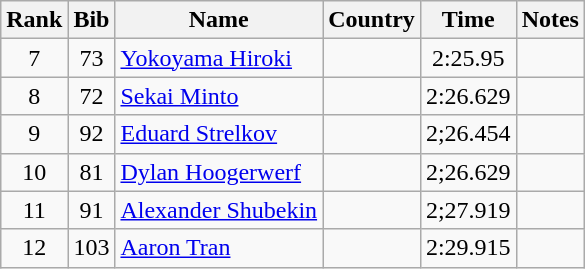<table class="wikitable sortable" style="text-align:center">
<tr>
<th>Rank</th>
<th>Bib</th>
<th>Name</th>
<th>Country</th>
<th>Time</th>
<th>Notes</th>
</tr>
<tr>
<td>7</td>
<td>73</td>
<td align=left><a href='#'>Yokoyama Hiroki</a></td>
<td align=left></td>
<td>2:25.95</td>
<td></td>
</tr>
<tr>
<td>8</td>
<td>72</td>
<td align=left><a href='#'>Sekai Minto</a></td>
<td align=left></td>
<td>2:26.629</td>
<td></td>
</tr>
<tr>
<td>9</td>
<td>92</td>
<td align=left><a href='#'>Eduard Strelkov</a></td>
<td align=left></td>
<td>2;26.454</td>
<td></td>
</tr>
<tr>
<td>10</td>
<td>81</td>
<td align=left><a href='#'>Dylan Hoogerwerf</a></td>
<td align=left></td>
<td>2;26.629</td>
<td></td>
</tr>
<tr>
<td>11</td>
<td>91</td>
<td align=left><a href='#'>Alexander Shubekin</a></td>
<td align=left></td>
<td>2;27.919</td>
<td></td>
</tr>
<tr>
<td>12</td>
<td>103</td>
<td align=left><a href='#'>Aaron Tran</a></td>
<td align=left></td>
<td>2:29.915</td>
<td></td>
</tr>
</table>
